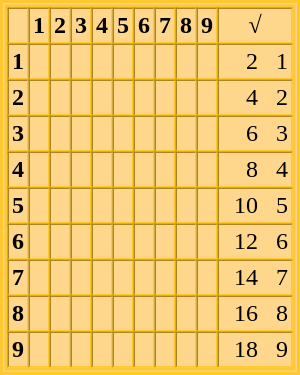<table border="1" cellpadding="2" cellspacing="0" style="background:#ffd78c;border:thick double #ffc731;">
<tr>
<th> </th>
<th>1</th>
<th>2</th>
<th>3</th>
<th>4</th>
<th>5</th>
<th>6</th>
<th>7</th>
<th>8</th>
<th>9</th>
<th>√</th>
</tr>
<tr align=right>
<td><strong>1</strong></td>
<td></td>
<td></td>
<td></td>
<td></td>
<td></td>
<td></td>
<td></td>
<td></td>
<td></td>
<td>     2   1</td>
</tr>
<tr align=right>
<td><strong>2</strong></td>
<td></td>
<td></td>
<td></td>
<td></td>
<td></td>
<td></td>
<td></td>
<td></td>
<td></td>
<td>     4   2</td>
</tr>
<tr align=right>
<td><strong>3</strong></td>
<td></td>
<td></td>
<td></td>
<td></td>
<td></td>
<td></td>
<td></td>
<td></td>
<td></td>
<td>     6   3</td>
</tr>
<tr align=right>
<td><strong>4</strong></td>
<td></td>
<td></td>
<td></td>
<td></td>
<td></td>
<td></td>
<td></td>
<td></td>
<td></td>
<td>     8   4</td>
</tr>
<tr align=right>
<td><strong>5</strong></td>
<td></td>
<td></td>
<td></td>
<td></td>
<td></td>
<td></td>
<td></td>
<td></td>
<td></td>
<td>   10   5</td>
</tr>
<tr align=right>
<td><strong>6</strong></td>
<td></td>
<td></td>
<td></td>
<td></td>
<td></td>
<td></td>
<td></td>
<td></td>
<td></td>
<td>   12   6</td>
</tr>
<tr align=right>
<td><strong>7</strong></td>
<td></td>
<td></td>
<td></td>
<td></td>
<td></td>
<td></td>
<td></td>
<td></td>
<td></td>
<td>   14   7</td>
</tr>
<tr align=right>
<td><strong>8</strong></td>
<td></td>
<td></td>
<td></td>
<td></td>
<td></td>
<td></td>
<td></td>
<td></td>
<td></td>
<td>   16   8</td>
</tr>
<tr align=right>
<td><strong>9</strong></td>
<td></td>
<td></td>
<td></td>
<td></td>
<td></td>
<td></td>
<td></td>
<td></td>
<td></td>
<td>   18   9</td>
</tr>
</table>
